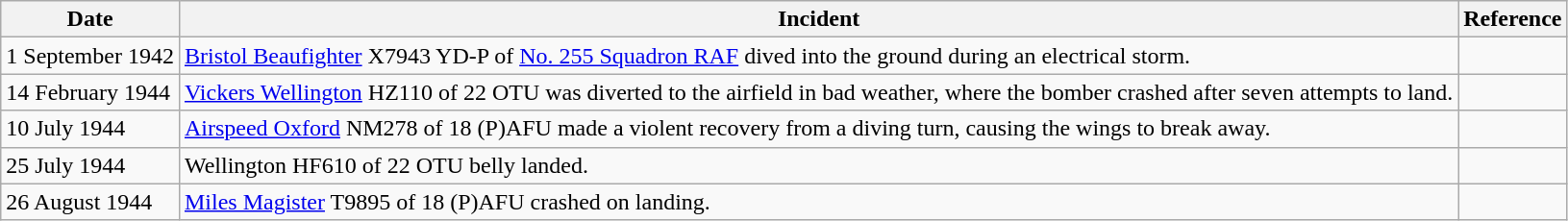<table class="wikitable sortable">
<tr>
<th>Date</th>
<th>Incident</th>
<th>Reference</th>
</tr>
<tr>
<td>1 September 1942</td>
<td><a href='#'>Bristol Beaufighter</a> X7943 YD-P of <a href='#'>No. 255 Squadron RAF</a> dived into the ground during an electrical storm.</td>
<td></td>
</tr>
<tr>
<td>14 February 1944</td>
<td><a href='#'>Vickers Wellington</a> HZ110 of 22 OTU was diverted to the airfield in bad weather, where the bomber crashed after seven attempts to land.</td>
<td></td>
</tr>
<tr>
<td>10 July 1944</td>
<td><a href='#'>Airspeed Oxford</a> NM278 of 18 (P)AFU made a violent recovery from a diving turn, causing the wings to break away.</td>
<td></td>
</tr>
<tr>
<td>25 July 1944</td>
<td>Wellington HF610 of 22 OTU belly landed.</td>
<td></td>
</tr>
<tr>
<td>26 August 1944</td>
<td><a href='#'>Miles Magister</a> T9895 of 18 (P)AFU crashed on landing.</td>
<td></td>
</tr>
</table>
